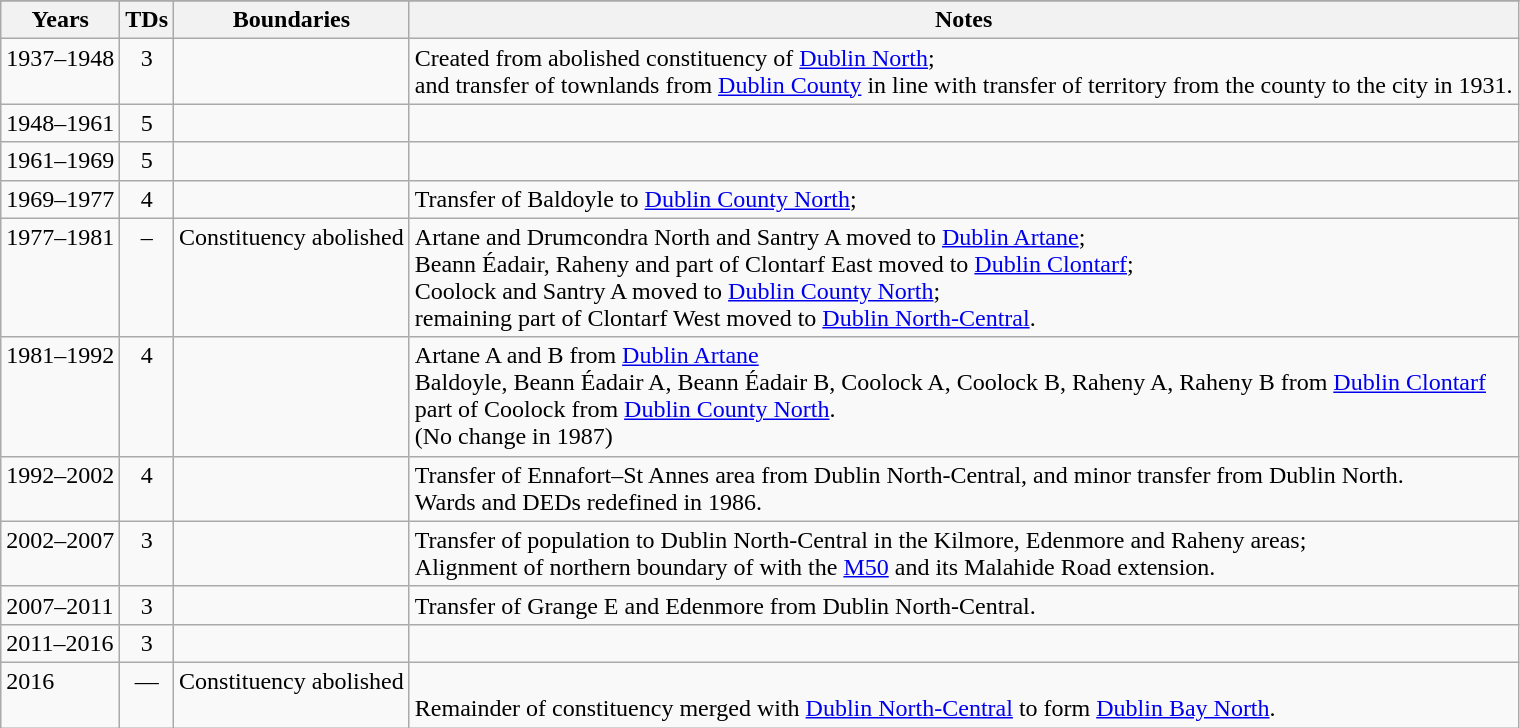<table class="wikitable">
<tr>
</tr>
<tr>
<th>Years</th>
<th>TDs</th>
<th>Boundaries</th>
<th>Notes</th>
</tr>
<tr style="vertical-align:top">
<td>1937–1948</td>
<td style="text-align:center">3</td>
<td></td>
<td>Created from abolished constituency of <a href='#'>Dublin North</a>;<br>and transfer of townlands from <a href='#'>Dublin County</a> in line with transfer of territory from the county to the city in 1931.</td>
</tr>
<tr style="vertical-align:top">
<td>1948–1961</td>
<td style="text-align:center">5</td>
<td><br></td>
<td></td>
</tr>
<tr style="vertical-align:top">
<td>1961–1969</td>
<td style="text-align:center">5</td>
<td></td>
<td></td>
</tr>
<tr style="vertical-align:top">
<td>1969–1977</td>
<td style="text-align:center">4</td>
<td></td>
<td>Transfer of Baldoyle to <a href='#'>Dublin County North</a>;<br></td>
</tr>
<tr style="vertical-align:top">
<td>1977–1981</td>
<td style="text-align:center">–</td>
<td style="text-align:center">Constituency abolished</td>
<td>Artane and Drumcondra North and Santry A moved to <a href='#'>Dublin Artane</a>;<br>Beann Éadair, Raheny and part of Clontarf East moved to <a href='#'>Dublin Clontarf</a>;<br>Coolock and Santry A moved to <a href='#'>Dublin County North</a>;<br>remaining part of Clontarf West moved to <a href='#'>Dublin North-Central</a>.</td>
</tr>
<tr style="vertical-align:top">
<td>1981–1992</td>
<td style="text-align:center">4</td>
<td><br></td>
<td>Artane A and B from <a href='#'>Dublin Artane</a><br>Baldoyle, Beann Éadair A, Beann Éadair B, Coolock A, Coolock B, Raheny A, Raheny B from <a href='#'>Dublin Clontarf</a><br>part of Coolock from <a href='#'>Dublin County North</a>.
<br>(No change in 1987)</td>
</tr>
<tr style="vertical-align:top">
<td>1992–2002</td>
<td style="text-align:center">4</td>
<td><br></td>
<td>Transfer of Ennafort–St Annes area from Dublin North-Central, and minor transfer from Dublin North.<br>Wards and DEDs redefined in 1986.</td>
</tr>
<tr style="vertical-align:top">
<td>2002–2007</td>
<td style="text-align:center">3</td>
<td><br></td>
<td>Transfer of population to Dublin North-Central in the Kilmore, Edenmore and Raheny areas;<br>Alignment of northern boundary of with the <a href='#'>M50</a> and its Malahide Road extension.</td>
</tr>
<tr style="vertical-align:top">
<td>2007–2011</td>
<td style="text-align:center">3</td>
<td><br></td>
<td>Transfer of Grange E and Edenmore from Dublin North-Central.</td>
</tr>
<tr style="vertical-align:top">
<td>2011–2016</td>
<td style="text-align:center">3</td>
<td><br></td>
<td></td>
</tr>
<tr style="vertical-align:top">
<td>2016</td>
<td style="text-align:center">—</td>
<td>Constituency abolished</td>
<td><br>Remainder of constituency merged with <a href='#'>Dublin North-Central</a> to form <a href='#'>Dublin Bay North</a>.</td>
</tr>
</table>
